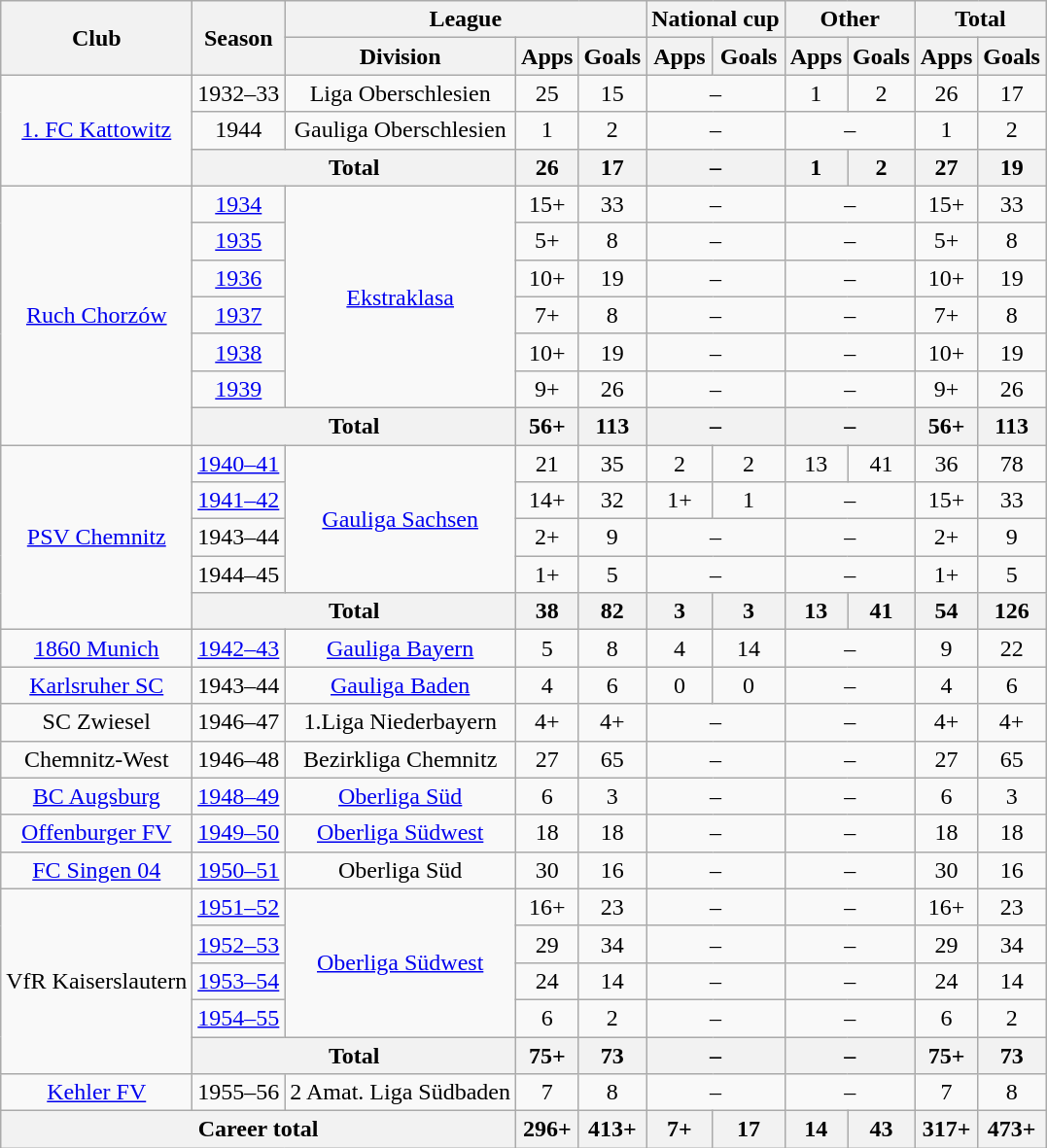<table class="wikitable" style="text-align:center">
<tr>
<th rowspan="2">Club</th>
<th rowspan="2">Season</th>
<th colspan="3">League</th>
<th colspan="2">National cup</th>
<th colspan="2">Other</th>
<th colspan="2">Total</th>
</tr>
<tr>
<th>Division</th>
<th>Apps</th>
<th>Goals</th>
<th>Apps</th>
<th>Goals</th>
<th>Apps</th>
<th>Goals</th>
<th>Apps</th>
<th>Goals</th>
</tr>
<tr>
<td rowspan="3"><a href='#'>1. FC Kattowitz</a></td>
<td>1932–33</td>
<td>Liga Oberschlesien</td>
<td>25</td>
<td>15</td>
<td colspan="2">–</td>
<td>1</td>
<td>2</td>
<td>26</td>
<td>17</td>
</tr>
<tr>
<td>1944</td>
<td>Gauliga Oberschlesien</td>
<td>1</td>
<td>2</td>
<td colspan="2">–</td>
<td colspan="2">–</td>
<td>1</td>
<td>2</td>
</tr>
<tr>
<th colspan="2">Total</th>
<th>26</th>
<th>17</th>
<th colspan="2">–</th>
<th>1</th>
<th>2</th>
<th>27</th>
<th>19</th>
</tr>
<tr>
<td rowspan="7"><a href='#'>Ruch Chorzów</a></td>
<td><a href='#'>1934</a></td>
<td rowspan="6"><a href='#'>Ekstraklasa</a></td>
<td>15+</td>
<td>33</td>
<td colspan="2">–</td>
<td colspan="2">–</td>
<td>15+</td>
<td>33</td>
</tr>
<tr>
<td><a href='#'>1935</a></td>
<td>5+</td>
<td>8</td>
<td colspan="2">–</td>
<td colspan="2">–</td>
<td>5+</td>
<td>8</td>
</tr>
<tr>
<td><a href='#'>1936</a></td>
<td>10+</td>
<td>19</td>
<td colspan="2">–</td>
<td colspan="2">–</td>
<td>10+</td>
<td>19</td>
</tr>
<tr>
<td><a href='#'>1937</a></td>
<td>7+</td>
<td>8</td>
<td colspan="2">–</td>
<td colspan="2">–</td>
<td>7+</td>
<td>8</td>
</tr>
<tr>
<td><a href='#'>1938</a></td>
<td>10+</td>
<td>19</td>
<td colspan="2">–</td>
<td colspan="2">–</td>
<td>10+</td>
<td>19</td>
</tr>
<tr>
<td><a href='#'>1939</a></td>
<td>9+</td>
<td>26</td>
<td colspan="2">–</td>
<td colspan="2">–</td>
<td>9+</td>
<td>26</td>
</tr>
<tr>
<th colspan="2">Total</th>
<th>56+</th>
<th>113</th>
<th colspan="2">–</th>
<th colspan="2">–</th>
<th>56+</th>
<th>113</th>
</tr>
<tr>
<td rowspan="5"><a href='#'>PSV Chemnitz</a></td>
<td><a href='#'>1940–41</a></td>
<td rowspan="4"><a href='#'>Gauliga Sachsen</a></td>
<td>21</td>
<td>35</td>
<td>2</td>
<td>2</td>
<td>13</td>
<td>41</td>
<td>36</td>
<td>78</td>
</tr>
<tr>
<td><a href='#'>1941–42</a></td>
<td>14+</td>
<td>32</td>
<td>1+</td>
<td>1</td>
<td colspan="2">–</td>
<td>15+</td>
<td>33</td>
</tr>
<tr>
<td>1943–44</td>
<td>2+</td>
<td>9</td>
<td colspan="2">–</td>
<td colspan="2">–</td>
<td>2+</td>
<td>9</td>
</tr>
<tr>
<td>1944–45</td>
<td>1+</td>
<td>5</td>
<td colspan="2">–</td>
<td colspan="2">–</td>
<td>1+</td>
<td>5</td>
</tr>
<tr>
<th colspan="2">Total</th>
<th>38</th>
<th>82</th>
<th>3</th>
<th>3</th>
<th>13</th>
<th>41</th>
<th>54</th>
<th>126</th>
</tr>
<tr>
<td><a href='#'>1860 Munich</a></td>
<td><a href='#'>1942–43</a></td>
<td><a href='#'>Gauliga Bayern</a></td>
<td>5</td>
<td>8</td>
<td>4</td>
<td>14</td>
<td colspan="2">–</td>
<td>9</td>
<td>22</td>
</tr>
<tr>
<td><a href='#'>Karlsruher SC</a></td>
<td>1943–44</td>
<td><a href='#'>Gauliga Baden</a></td>
<td>4</td>
<td>6</td>
<td>0</td>
<td>0</td>
<td colspan="2">–</td>
<td>4</td>
<td>6</td>
</tr>
<tr>
<td>SC Zwiesel</td>
<td>1946–47</td>
<td>1.Liga Niederbayern</td>
<td>4+</td>
<td>4+</td>
<td colspan="2">–</td>
<td colspan="2">–</td>
<td>4+</td>
<td>4+</td>
</tr>
<tr>
<td>Chemnitz-West</td>
<td>1946–48</td>
<td>Bezirkliga Chemnitz</td>
<td>27</td>
<td>65</td>
<td colspan="2">–</td>
<td colspan="2">–</td>
<td>27</td>
<td>65</td>
</tr>
<tr>
<td><a href='#'>BC Augsburg</a></td>
<td><a href='#'>1948–49</a></td>
<td><a href='#'>Oberliga Süd</a></td>
<td>6</td>
<td>3</td>
<td colspan="2">–</td>
<td colspan="2">–</td>
<td>6</td>
<td>3</td>
</tr>
<tr>
<td><a href='#'>Offenburger FV</a></td>
<td><a href='#'>1949–50</a></td>
<td><a href='#'>Oberliga Südwest</a></td>
<td>18</td>
<td>18</td>
<td colspan="2">–</td>
<td colspan="2">–</td>
<td>18</td>
<td>18</td>
</tr>
<tr>
<td><a href='#'>FC Singen 04</a></td>
<td><a href='#'>1950–51</a></td>
<td>Oberliga Süd</td>
<td>30</td>
<td>16</td>
<td colspan="2">–</td>
<td colspan="2">–</td>
<td>30</td>
<td>16</td>
</tr>
<tr>
<td rowspan="5">VfR Kaiserslautern</td>
<td><a href='#'>1951–52</a></td>
<td rowspan="4"><a href='#'>Oberliga Südwest</a></td>
<td>16+</td>
<td>23</td>
<td colspan="2">–</td>
<td colspan="2">–</td>
<td>16+</td>
<td>23</td>
</tr>
<tr>
<td><a href='#'>1952–53</a></td>
<td>29</td>
<td>34</td>
<td colspan="2">–</td>
<td colspan="2">–</td>
<td>29</td>
<td>34</td>
</tr>
<tr>
<td><a href='#'>1953–54</a></td>
<td>24</td>
<td>14</td>
<td colspan="2">–</td>
<td colspan="2">–</td>
<td>24</td>
<td>14</td>
</tr>
<tr>
<td><a href='#'>1954–55</a></td>
<td>6</td>
<td>2</td>
<td colspan="2">–</td>
<td colspan="2">–</td>
<td>6</td>
<td>2</td>
</tr>
<tr>
<th colspan="2">Total</th>
<th>75+</th>
<th>73</th>
<th colspan="2">–</th>
<th colspan="2">–</th>
<th>75+</th>
<th>73</th>
</tr>
<tr>
<td><a href='#'>Kehler FV</a></td>
<td>1955–56</td>
<td>2 Amat. Liga Südbaden</td>
<td>7</td>
<td>8</td>
<td colspan="2">–</td>
<td colspan="2">–</td>
<td>7</td>
<td>8</td>
</tr>
<tr>
<th colspan="3">Career total</th>
<th>296+</th>
<th>413+</th>
<th>7+</th>
<th>17</th>
<th>14</th>
<th>43</th>
<th>317+</th>
<th>473+</th>
</tr>
</table>
